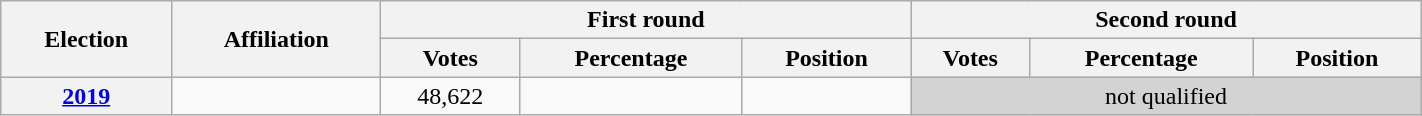<table class=wikitable width=75%>
<tr>
<th rowspan=2>Election</th>
<th rowspan=2>Affiliation</th>
<th colspan=3>First round</th>
<th colspan=3>Second round</th>
</tr>
<tr>
<th>Votes</th>
<th>Percentage</th>
<th>Position</th>
<th>Votes</th>
<th>Percentage</th>
<th>Position</th>
</tr>
<tr align=center>
<th><a href='#'>2019</a></th>
<td></td>
<td>48,622</td>
<td></td>
<td></td>
<td bgcolor=lightgrey colspan=3>not qualified</td>
</tr>
</table>
